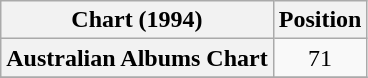<table class="wikitable sortable plainrowheaders" style="text-align:center">
<tr>
<th scope="col">Chart (1994)</th>
<th scope="col">Position</th>
</tr>
<tr>
<th scope="row">Australian Albums Chart</th>
<td>71</td>
</tr>
<tr>
</tr>
</table>
